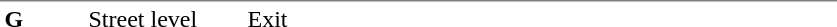<table table border=0 cellspacing=0 cellpadding=3>
<tr>
<td style="border-top:solid 1px gray;" width=50 valign=top><strong>G</strong></td>
<td style="border-top:solid 1px gray;" width=100 valign=top>Street level</td>
<td style="border-top:solid 1px gray;" width=390 valign=top>Exit</td>
</tr>
</table>
